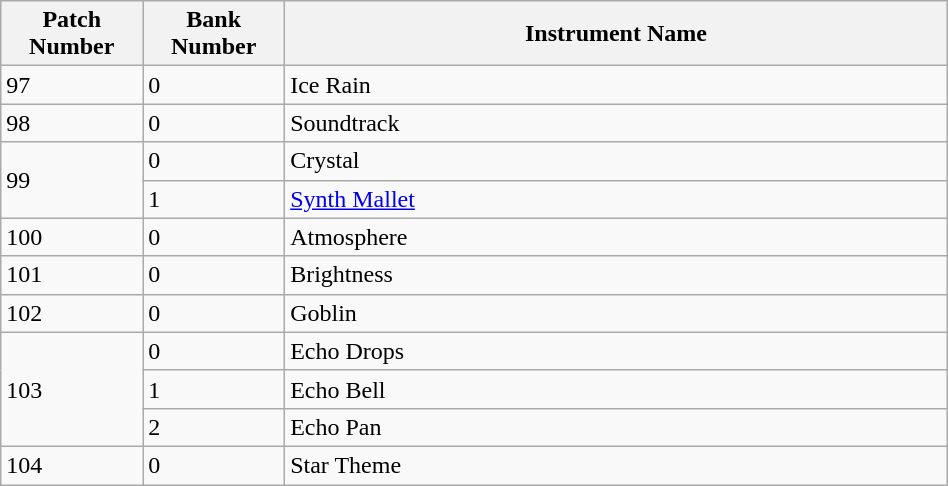<table width="50%" class="wikitable">
<tr>
<th width="15%">Patch Number</th>
<th width="15%">Bank Number</th>
<th width="70%">Instrument Name</th>
</tr>
<tr>
<td>97</td>
<td>0</td>
<td>Ice Rain</td>
</tr>
<tr>
<td>98</td>
<td>0</td>
<td>Soundtrack</td>
</tr>
<tr>
<td rowspan=2>99</td>
<td>0</td>
<td>Crystal</td>
</tr>
<tr>
<td>1</td>
<td><a href='#'>Synth Mallet</a></td>
</tr>
<tr>
<td>100</td>
<td>0</td>
<td>Atmosphere</td>
</tr>
<tr>
<td>101</td>
<td>0</td>
<td>Brightness</td>
</tr>
<tr>
<td>102</td>
<td>0</td>
<td>Goblin</td>
</tr>
<tr>
<td rowspan=3>103</td>
<td>0</td>
<td>Echo Drops</td>
</tr>
<tr>
<td>1</td>
<td>Echo Bell</td>
</tr>
<tr>
<td>2</td>
<td>Echo Pan</td>
</tr>
<tr>
<td>104</td>
<td>0</td>
<td>Star Theme</td>
</tr>
</table>
